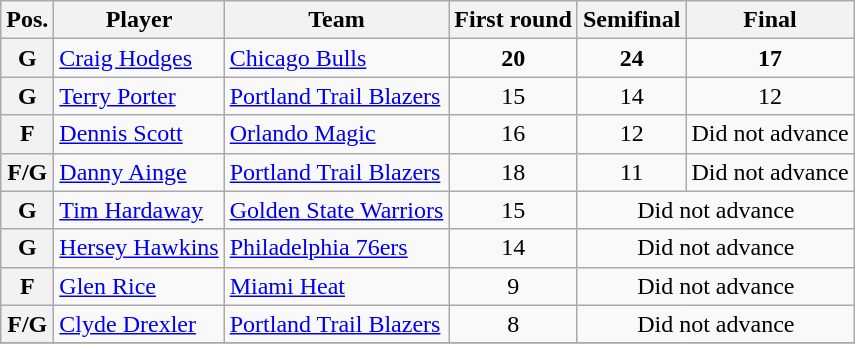<table class="wikitable">
<tr>
<th>Pos.</th>
<th>Player</th>
<th>Team</th>
<th>First round</th>
<th>Semifinal</th>
<th>Final</th>
</tr>
<tr>
<th>G</th>
<td><a href='#'>Craig Hodges</a></td>
<td><a href='#'>Chicago Bulls</a></td>
<td align = center><strong>20</strong></td>
<td align = center><strong>24</strong></td>
<td align = center><strong>17</strong></td>
</tr>
<tr>
<th>G</th>
<td><a href='#'>Terry Porter</a></td>
<td><a href='#'>Portland Trail Blazers</a></td>
<td align = center>15</td>
<td align = center>14</td>
<td align = center>12</td>
</tr>
<tr>
<th>F</th>
<td><a href='#'>Dennis Scott</a></td>
<td><a href='#'>Orlando Magic</a></td>
<td align = center>16</td>
<td align = center>12</td>
<td align = center>Did not advance</td>
</tr>
<tr>
<th>F/G</th>
<td><a href='#'>Danny Ainge</a></td>
<td><a href='#'>Portland Trail Blazers</a></td>
<td align = center>18</td>
<td align = center>11</td>
<td align = center>Did not advance</td>
</tr>
<tr>
<th>G</th>
<td><a href='#'>Tim Hardaway</a></td>
<td><a href='#'>Golden State Warriors</a></td>
<td align   = center>15</td>
<td colspan = 2 align=center>Did not advance</td>
</tr>
<tr>
<th>G</th>
<td><a href='#'>Hersey Hawkins</a></td>
<td><a href='#'>Philadelphia 76ers</a></td>
<td align   = center>14</td>
<td colspan = 2 align=center>Did not advance</td>
</tr>
<tr>
<th>F</th>
<td><a href='#'>Glen Rice</a></td>
<td><a href='#'>Miami Heat</a></td>
<td align   = center>9</td>
<td colspan = 2 align=center>Did not advance</td>
</tr>
<tr>
<th>F/G</th>
<td><a href='#'>Clyde Drexler</a></td>
<td><a href='#'>Portland Trail Blazers</a></td>
<td align   = center>8</td>
<td colspan = 2 align=center>Did not advance</td>
</tr>
<tr>
</tr>
</table>
